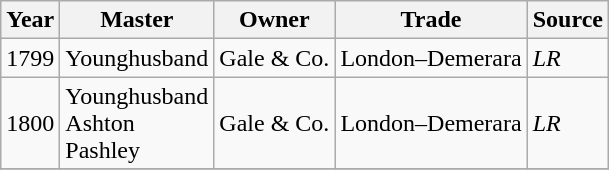<table class=" wikitable">
<tr>
<th>Year</th>
<th>Master</th>
<th>Owner</th>
<th>Trade</th>
<th>Source</th>
</tr>
<tr>
<td>1799</td>
<td>Younghusband</td>
<td>Gale & Co.</td>
<td>London–Demerara</td>
<td><em>LR</em></td>
</tr>
<tr>
<td>1800</td>
<td>Younghusband<br>Ashton<br>Pashley</td>
<td>Gale & Co.</td>
<td>London–Demerara</td>
<td><em>LR</em></td>
</tr>
<tr>
</tr>
</table>
